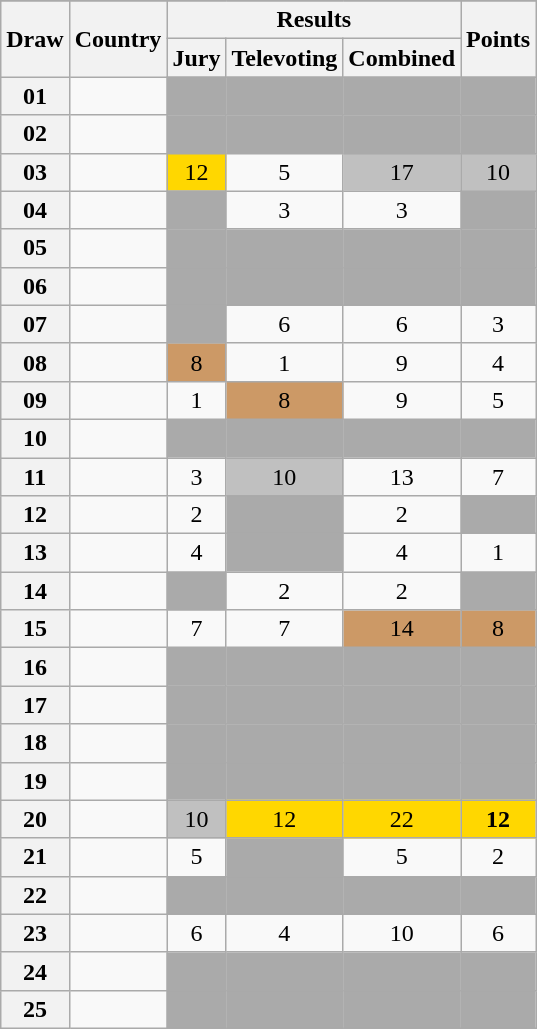<table class="sortable wikitable collapsible plainrowheaders" style="text-align:center;">
<tr>
</tr>
<tr>
<th scope="col" rowspan="2">Draw</th>
<th scope="col" rowspan="2">Country</th>
<th scope="col" colspan="3">Results</th>
<th scope="col" rowspan="2">Points</th>
</tr>
<tr>
<th scope="col">Jury</th>
<th scope="col">Televoting</th>
<th scope="col">Combined</th>
</tr>
<tr>
<th scope="row" style="text-align:center;">01</th>
<td style="text-align:left;"></td>
<td style="background:#AAAAAA;"></td>
<td style="background:#AAAAAA;"></td>
<td style="background:#AAAAAA;"></td>
<td style="background:#AAAAAA;"></td>
</tr>
<tr>
<th scope="row" style="text-align:center;">02</th>
<td style="text-align:left;"></td>
<td style="background:#AAAAAA;"></td>
<td style="background:#AAAAAA;"></td>
<td style="background:#AAAAAA;"></td>
<td style="background:#AAAAAA;"></td>
</tr>
<tr>
<th scope="row" style="text-align:center;">03</th>
<td style="text-align:left;"></td>
<td style="background:gold;">12</td>
<td>5</td>
<td style="background:silver;">17</td>
<td style="background:silver;">10</td>
</tr>
<tr>
<th scope="row" style="text-align:center;">04</th>
<td style="text-align:left;"></td>
<td style="background:#AAAAAA;"></td>
<td>3</td>
<td>3</td>
<td style="background:#AAAAAA;"></td>
</tr>
<tr>
<th scope="row" style="text-align:center;">05</th>
<td style="text-align:left;"></td>
<td style="background:#AAAAAA;"></td>
<td style="background:#AAAAAA;"></td>
<td style="background:#AAAAAA;"></td>
<td style="background:#AAAAAA;"></td>
</tr>
<tr>
<th scope="row" style="text-align:center;">06</th>
<td style="text-align:left;"></td>
<td style="background:#AAAAAA;"></td>
<td style="background:#AAAAAA;"></td>
<td style="background:#AAAAAA;"></td>
<td style="background:#AAAAAA;"></td>
</tr>
<tr>
<th scope="row" style="text-align:center;">07</th>
<td style="text-align:left;"></td>
<td style="background:#AAAAAA;"></td>
<td>6</td>
<td>6</td>
<td>3</td>
</tr>
<tr>
<th scope="row" style="text-align:center;">08</th>
<td style="text-align:left;"></td>
<td style="background:#CC9966;">8</td>
<td>1</td>
<td>9</td>
<td>4</td>
</tr>
<tr>
<th scope="row" style="text-align:center;">09</th>
<td style="text-align:left;"></td>
<td>1</td>
<td style="background:#CC9966;">8</td>
<td>9</td>
<td>5</td>
</tr>
<tr class="sortbottom">
<th scope="row" style="text-align:center;">10</th>
<td style="text-align:left;"></td>
<td style="background:#AAAAAA;"></td>
<td style="background:#AAAAAA;"></td>
<td style="background:#AAAAAA;"></td>
<td style="background:#AAAAAA;"></td>
</tr>
<tr>
<th scope="row" style="text-align:center;">11</th>
<td style="text-align:left;"></td>
<td>3</td>
<td style="background:silver;">10</td>
<td>13</td>
<td>7</td>
</tr>
<tr>
<th scope="row" style="text-align:center;">12</th>
<td style="text-align:left;"></td>
<td>2</td>
<td style="background:#AAAAAA;"></td>
<td>2</td>
<td style="background:#AAAAAA;"></td>
</tr>
<tr>
<th scope="row" style="text-align:center;">13</th>
<td style="text-align:left;"></td>
<td>4</td>
<td style="background:#AAAAAA;"></td>
<td>4</td>
<td>1</td>
</tr>
<tr>
<th scope="row" style="text-align:center;">14</th>
<td style="text-align:left;"></td>
<td style="background:#AAAAAA;"></td>
<td>2</td>
<td>2</td>
<td style="background:#AAAAAA;"></td>
</tr>
<tr>
<th scope="row" style="text-align:center;">15</th>
<td style="text-align:left;"></td>
<td>7</td>
<td>7</td>
<td style="background:#CC9966;">14</td>
<td style="background:#CC9966;">8</td>
</tr>
<tr>
<th scope="row" style="text-align:center;">16</th>
<td style="text-align:left;"></td>
<td style="background:#AAAAAA;"></td>
<td style="background:#AAAAAA;"></td>
<td style="background:#AAAAAA;"></td>
<td style="background:#AAAAAA;"></td>
</tr>
<tr>
<th scope="row" style="text-align:center;">17</th>
<td style="text-align:left;"></td>
<td style="background:#AAAAAA;"></td>
<td style="background:#AAAAAA;"></td>
<td style="background:#AAAAAA;"></td>
<td style="background:#AAAAAA;"></td>
</tr>
<tr>
<th scope="row" style="text-align:center;">18</th>
<td style="text-align:left;"></td>
<td style="background:#AAAAAA;"></td>
<td style="background:#AAAAAA;"></td>
<td style="background:#AAAAAA;"></td>
<td style="background:#AAAAAA;"></td>
</tr>
<tr>
<th scope="row" style="text-align:center;">19</th>
<td style="text-align:left;"></td>
<td style="background:#AAAAAA;"></td>
<td style="background:#AAAAAA;"></td>
<td style="background:#AAAAAA;"></td>
<td style="background:#AAAAAA;"></td>
</tr>
<tr>
<th scope="row" style="text-align:center;">20</th>
<td style="text-align:left;"></td>
<td style="background:silver;">10</td>
<td style="background:gold;">12</td>
<td style="background:gold;">22</td>
<td style="background:gold;"><strong>12</strong></td>
</tr>
<tr>
<th scope="row" style="text-align:center;">21</th>
<td style="text-align:left;"></td>
<td>5</td>
<td style="background:#AAAAAA;"></td>
<td>5</td>
<td>2</td>
</tr>
<tr>
<th scope="row" style="text-align:center;">22</th>
<td style="text-align:left;"></td>
<td style="background:#AAAAAA;"></td>
<td style="background:#AAAAAA;"></td>
<td style="background:#AAAAAA;"></td>
<td style="background:#AAAAAA;"></td>
</tr>
<tr>
<th scope="row" style="text-align:center;">23</th>
<td style="text-align:left;"></td>
<td>6</td>
<td>4</td>
<td>10</td>
<td>6</td>
</tr>
<tr>
<th scope="row" style="text-align:center;">24</th>
<td style="text-align:left;"></td>
<td style="background:#AAAAAA;"></td>
<td style="background:#AAAAAA;"></td>
<td style="background:#AAAAAA;"></td>
<td style="background:#AAAAAA;"></td>
</tr>
<tr>
<th scope="row" style="text-align:center;">25</th>
<td style="text-align:left;"></td>
<td style="background:#AAAAAA;"></td>
<td style="background:#AAAAAA;"></td>
<td style="background:#AAAAAA;"></td>
<td style="background:#AAAAAA;"></td>
</tr>
</table>
